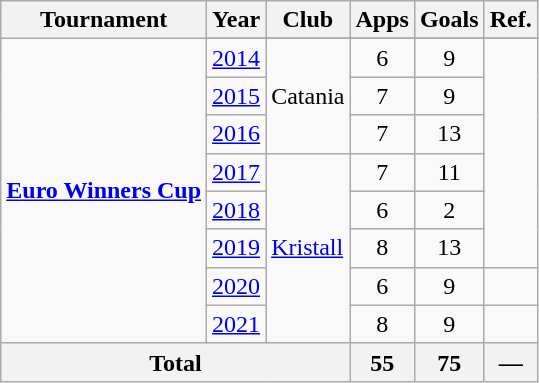<table class="wikitable" style="text-align:center;">
<tr>
<th>Tournament</th>
<th>Year</th>
<th>Club</th>
<th>Apps</th>
<th>Goals</th>
<th>Ref.</th>
</tr>
<tr>
<td rowspan="9"><strong><a href='#'>Euro Winners Cup</a></strong></td>
</tr>
<tr>
<td> <a href='#'>2014</a></td>
<td align=left rowspan=3> Catania</td>
<td>6</td>
<td>9</td>
<td rowspan=6></td>
</tr>
<tr>
<td> <a href='#'>2015</a></td>
<td>7</td>
<td>9</td>
</tr>
<tr>
<td> <a href='#'>2016</a></td>
<td>7</td>
<td>13</td>
</tr>
<tr>
<td> <a href='#'>2017</a></td>
<td align=left rowspan=5> <a href='#'>Kristall</a></td>
<td>7</td>
<td>11</td>
</tr>
<tr>
<td> <a href='#'>2018</a></td>
<td>6</td>
<td>2</td>
</tr>
<tr>
<td> <a href='#'>2019</a></td>
<td>8</td>
<td>13</td>
</tr>
<tr>
<td> <a href='#'>2020</a></td>
<td>6</td>
<td>9</td>
<td></td>
</tr>
<tr>
<td> <a href='#'>2021</a></td>
<td>8</td>
<td>9</td>
<td></td>
</tr>
<tr>
<th colspan=3>Total</th>
<th>55</th>
<th>75</th>
<th>—</th>
</tr>
</table>
